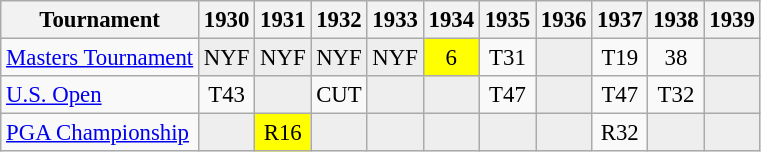<table class="wikitable" style="font-size:95%;text-align:center;">
<tr>
<th>Tournament</th>
<th>1930</th>
<th>1931</th>
<th>1932</th>
<th>1933</th>
<th>1934</th>
<th>1935</th>
<th>1936</th>
<th>1937</th>
<th>1938</th>
<th>1939</th>
</tr>
<tr>
<td align=left><a href='#'>Masters Tournament</a></td>
<td style="background:#eeeeee;">NYF</td>
<td style="background:#eeeeee;">NYF</td>
<td style="background:#eeeeee;">NYF</td>
<td style="background:#eeeeee;">NYF</td>
<td style="background:yellow;">6</td>
<td>T31</td>
<td style="background:#eeeeee;"></td>
<td>T19</td>
<td>38</td>
<td style="background:#eeeeee;"></td>
</tr>
<tr>
<td align=left><a href='#'>U.S. Open</a></td>
<td>T43</td>
<td style="background:#eeeeee;"></td>
<td>CUT</td>
<td style="background:#eeeeee;"></td>
<td style="background:#eeeeee;"></td>
<td>T47</td>
<td style="background:#eeeeee;"></td>
<td>T47</td>
<td>T32</td>
<td style="background:#eeeeee;"></td>
</tr>
<tr>
<td align=left><a href='#'>PGA Championship</a></td>
<td style="background:#eeeeee;"></td>
<td style="background:yellow;">R16</td>
<td style="background:#eeeeee;"></td>
<td style="background:#eeeeee;"></td>
<td style="background:#eeeeee;"></td>
<td style="background:#eeeeee;"></td>
<td style="background:#eeeeee;"></td>
<td>R32</td>
<td style="background:#eeeeee;"></td>
<td style="background:#eeeeee;"></td>
</tr>
</table>
